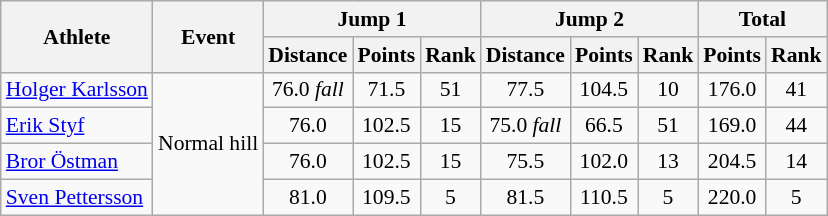<table class="wikitable" style="font-size:90%">
<tr>
<th rowspan="2">Athlete</th>
<th rowspan="2">Event</th>
<th colspan="3">Jump 1</th>
<th colspan="3">Jump 2</th>
<th colspan="2">Total</th>
</tr>
<tr>
<th>Distance</th>
<th>Points</th>
<th>Rank</th>
<th>Distance</th>
<th>Points</th>
<th>Rank</th>
<th>Points</th>
<th>Rank</th>
</tr>
<tr>
<td><a href='#'>Holger Karlsson</a></td>
<td rowspan="4">Normal hill</td>
<td align="center">76.0 <em>fall</em></td>
<td align="center">71.5</td>
<td align="center">51</td>
<td align="center">77.5</td>
<td align="center">104.5</td>
<td align="center">10</td>
<td align="center">176.0</td>
<td align="center">41</td>
</tr>
<tr>
<td><a href='#'>Erik Styf</a></td>
<td align="center">76.0</td>
<td align="center">102.5</td>
<td align="center">15</td>
<td align="center">75.0 <em>fall</em></td>
<td align="center">66.5</td>
<td align="center">51</td>
<td align="center">169.0</td>
<td align="center">44</td>
</tr>
<tr>
<td><a href='#'>Bror Östman</a></td>
<td align="center">76.0</td>
<td align="center">102.5</td>
<td align="center">15</td>
<td align="center">75.5</td>
<td align="center">102.0</td>
<td align="center">13</td>
<td align="center">204.5</td>
<td align="center">14</td>
</tr>
<tr>
<td><a href='#'>Sven Pettersson</a></td>
<td align="center">81.0</td>
<td align="center">109.5</td>
<td align="center">5</td>
<td align="center">81.5</td>
<td align="center">110.5</td>
<td align="center">5</td>
<td align="center">220.0</td>
<td align="center">5</td>
</tr>
</table>
